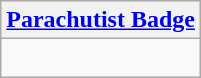<table class="wikitable">
<tr>
<th><a href='#'>Parachutist Badge</a></th>
</tr>
<tr>
<td><br></td>
</tr>
</table>
